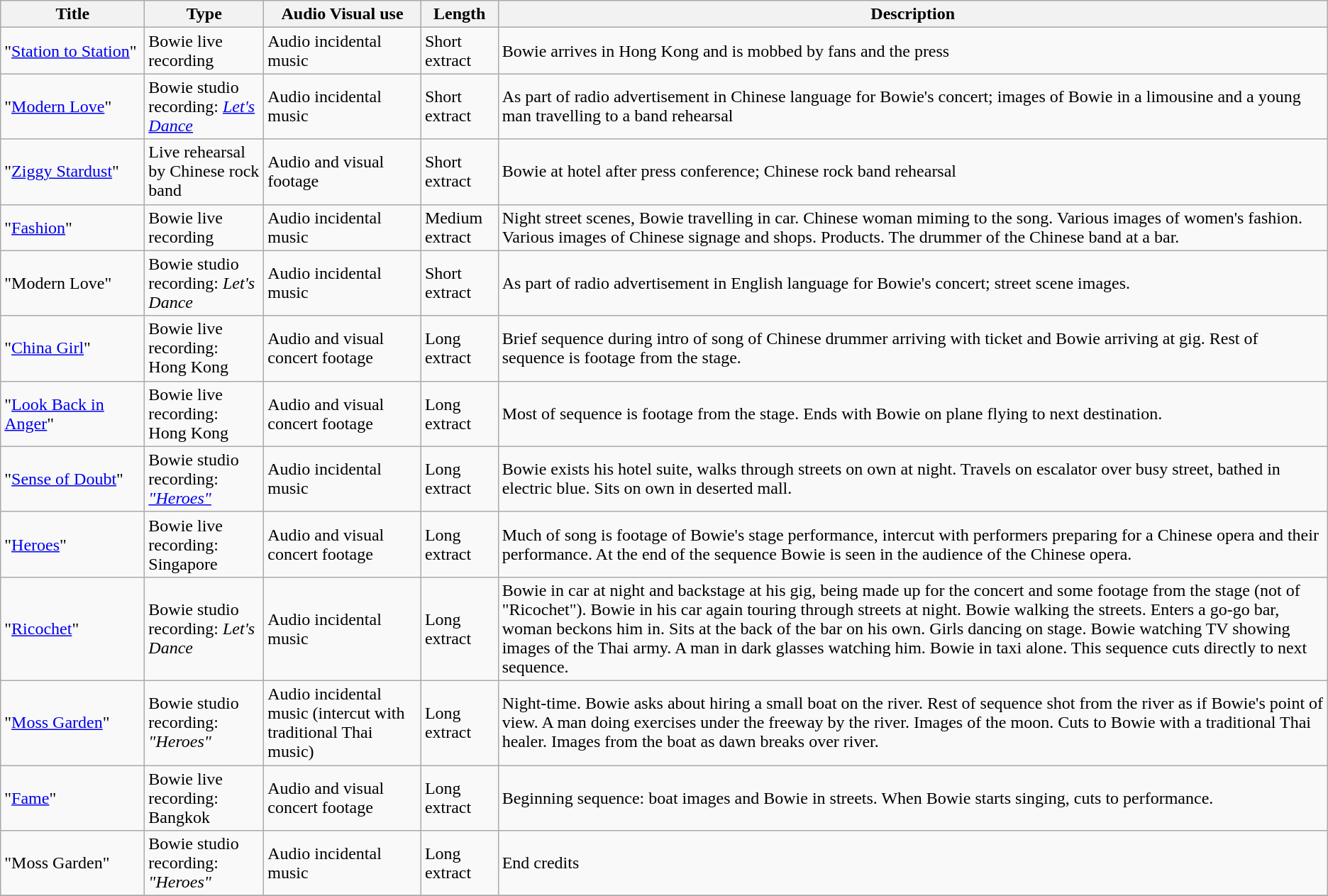<table class="wikitable">
<tr>
<th style="width:8em;">Title</th>
<th>Type</th>
<th>Audio Visual use</th>
<th>Length</th>
<th>Description</th>
</tr>
<tr>
<td>"<a href='#'>Station to Station</a>"</td>
<td>Bowie live recording</td>
<td>Audio incidental music</td>
<td>Short extract</td>
<td>Bowie arrives in Hong Kong and is mobbed by fans and the press</td>
</tr>
<tr>
<td>"<a href='#'>Modern Love</a>"</td>
<td>Bowie studio recording: <em><a href='#'>Let's Dance</a></em></td>
<td>Audio incidental music</td>
<td>Short extract</td>
<td>As part of radio advertisement in Chinese language for Bowie's concert; images of Bowie in a limousine and a young man travelling to a band rehearsal</td>
</tr>
<tr>
<td>"<a href='#'>Ziggy Stardust</a>"</td>
<td>Live rehearsal by Chinese rock band</td>
<td>Audio and visual footage</td>
<td>Short extract</td>
<td>Bowie at hotel after press conference; Chinese rock band rehearsal</td>
</tr>
<tr>
<td>"<a href='#'>Fashion</a>"</td>
<td>Bowie live recording</td>
<td>Audio incidental music</td>
<td>Medium extract</td>
<td>Night street scenes, Bowie travelling in car. Chinese woman miming to the song. Various images of women's fashion. Various images of Chinese signage and shops. Products. The drummer of the Chinese band at a bar.</td>
</tr>
<tr>
<td>"Modern Love"</td>
<td>Bowie studio recording: <em>Let's Dance</em></td>
<td>Audio incidental music</td>
<td>Short extract</td>
<td>As part of radio advertisement in English language for Bowie's concert; street scene images.</td>
</tr>
<tr>
<td>"<a href='#'>China Girl</a>"</td>
<td>Bowie live recording: Hong Kong</td>
<td>Audio and visual concert footage</td>
<td>Long extract</td>
<td>Brief sequence during intro of song of Chinese drummer arriving with ticket and Bowie arriving at gig. Rest of sequence is footage from the stage.</td>
</tr>
<tr>
<td>"<a href='#'>Look Back in Anger</a>"</td>
<td>Bowie live recording: Hong Kong</td>
<td>Audio and visual concert footage</td>
<td>Long extract</td>
<td>Most of sequence is footage from the stage. Ends with Bowie on plane flying to next destination.</td>
</tr>
<tr>
<td>"<a href='#'>Sense of Doubt</a>"</td>
<td>Bowie studio recording: <em><a href='#'>"Heroes"</a></em></td>
<td>Audio incidental music</td>
<td>Long extract</td>
<td>Bowie exists his hotel suite, walks through streets on own at night. Travels on escalator over busy street, bathed in electric blue. Sits on own in deserted mall.</td>
</tr>
<tr>
<td>"<a href='#'>Heroes</a>"</td>
<td>Bowie live recording: Singapore</td>
<td>Audio and visual concert footage</td>
<td>Long extract</td>
<td>Much of song is footage of Bowie's stage performance, intercut with performers preparing for a Chinese opera and their performance. At the end of the sequence Bowie is seen in the audience of the Chinese opera.</td>
</tr>
<tr>
<td>"<a href='#'>Ricochet</a>"</td>
<td>Bowie studio recording: <em>Let's Dance</em></td>
<td>Audio incidental music</td>
<td>Long extract</td>
<td>Bowie in car at night and backstage at his gig, being made up for the concert and some footage from the stage (not of "Ricochet"). Bowie in his car again touring through streets at night. Bowie walking the streets. Enters a go-go bar, woman beckons him in. Sits at the back of the bar on his own. Girls dancing on stage. Bowie watching TV showing images of the Thai army. A man in dark glasses watching him. Bowie in taxi alone. This sequence cuts directly to next sequence.</td>
</tr>
<tr>
<td>"<a href='#'>Moss Garden</a>"</td>
<td>Bowie studio recording: <em>"Heroes"</em></td>
<td>Audio incidental music (intercut with traditional Thai music)</td>
<td>Long extract</td>
<td>Night-time. Bowie asks about hiring a small boat on the river. Rest of sequence shot from the river as if Bowie's point of view. A man doing exercises under the freeway by the river. Images of the moon. Cuts to Bowie with a traditional Thai healer. Images from the boat as dawn breaks over river.</td>
</tr>
<tr>
<td>"<a href='#'>Fame</a>"</td>
<td>Bowie live recording: Bangkok</td>
<td>Audio and visual concert footage</td>
<td>Long extract</td>
<td>Beginning sequence: boat images and Bowie in streets. When Bowie starts singing, cuts to performance.</td>
</tr>
<tr>
<td>"Moss Garden"</td>
<td>Bowie studio recording: <em>"Heroes"</em></td>
<td>Audio incidental music</td>
<td>Long extract</td>
<td>End credits</td>
</tr>
<tr>
</tr>
</table>
